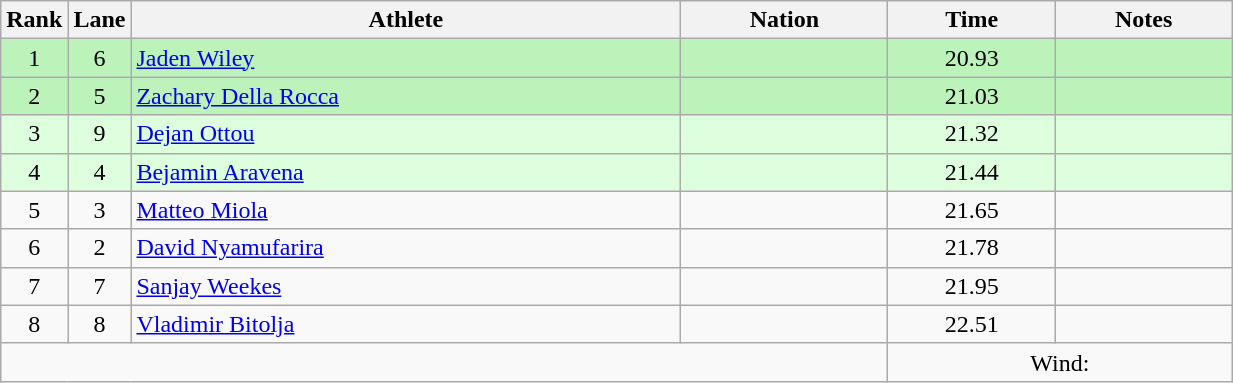<table class="wikitable sortable" style="text-align:center;width: 65%;">
<tr>
<th scope="col" style="width: 10px;">Rank</th>
<th scope="col" style="width: 10px;">Lane</th>
<th scope="col">Athlete</th>
<th scope="col">Nation</th>
<th scope="col">Time</th>
<th scope="col">Notes</th>
</tr>
<tr bgcolor=bbf3bb>
<td>1</td>
<td>6</td>
<td align=left><a href='#'>Jaden Wiley</a></td>
<td align=left></td>
<td>20.93</td>
<td></td>
</tr>
<tr bgcolor=bbf3bb>
<td>2</td>
<td>5</td>
<td align=left><a href='#'>Zachary Della Rocca</a></td>
<td align=left></td>
<td>21.03</td>
<td></td>
</tr>
<tr bgcolor=ddffdd>
<td>3</td>
<td>9</td>
<td align=left><a href='#'>Dejan Ottou</a></td>
<td align=left></td>
<td>21.32</td>
<td></td>
</tr>
<tr bgcolor=ddffdd>
<td>4</td>
<td>4</td>
<td align=left><a href='#'>Bejamin Aravena</a></td>
<td align=left></td>
<td>21.44</td>
<td></td>
</tr>
<tr>
<td>5</td>
<td>3</td>
<td align=left><a href='#'>Matteo Miola</a></td>
<td align=left></td>
<td>21.65</td>
<td></td>
</tr>
<tr>
<td>6</td>
<td>2</td>
<td align=left><a href='#'>David Nyamufarira</a></td>
<td align=left></td>
<td>21.78</td>
<td></td>
</tr>
<tr>
<td>7</td>
<td>7</td>
<td align=left><a href='#'>Sanjay Weekes</a></td>
<td align=left></td>
<td>21.95</td>
<td></td>
</tr>
<tr>
<td>8</td>
<td>8</td>
<td align=left><a href='#'>Vladimir Bitolja</a></td>
<td align=left></td>
<td>22.51</td>
<td></td>
</tr>
<tr class="sortbottom">
<td colspan="4"></td>
<td colspan="2">Wind: </td>
</tr>
</table>
